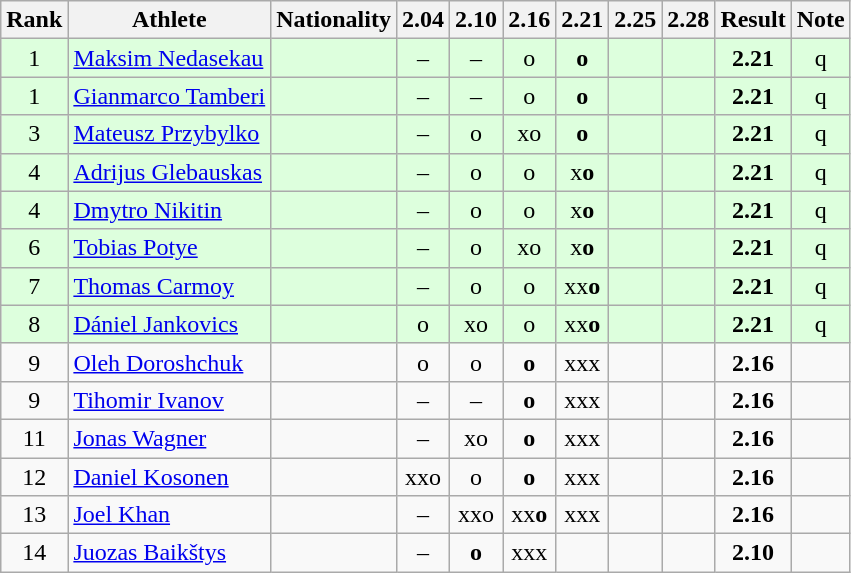<table class="wikitable sortable" style="text-align:center">
<tr>
<th>Rank</th>
<th>Athlete</th>
<th>Nationality</th>
<th>2.04</th>
<th>2.10</th>
<th>2.16</th>
<th>2.21</th>
<th>2.25</th>
<th>2.28</th>
<th>Result</th>
<th>Note</th>
</tr>
<tr bgcolor=ddffdd>
<td>1</td>
<td align=left><a href='#'>Maksim Nedasekau</a></td>
<td align=left></td>
<td>–</td>
<td>–</td>
<td>o</td>
<td><strong>o</strong></td>
<td></td>
<td></td>
<td><strong>2.21</strong></td>
<td>q</td>
</tr>
<tr bgcolor=ddffdd>
<td>1</td>
<td align=left><a href='#'>Gianmarco Tamberi</a></td>
<td align=left></td>
<td>–</td>
<td>–</td>
<td>o</td>
<td><strong>o</strong></td>
<td></td>
<td></td>
<td><strong>2.21</strong></td>
<td>q</td>
</tr>
<tr bgcolor=ddffdd>
<td>3</td>
<td align=left><a href='#'>Mateusz Przybylko</a></td>
<td align=left></td>
<td>–</td>
<td>o</td>
<td>xo</td>
<td><strong>o</strong></td>
<td></td>
<td></td>
<td><strong>2.21</strong></td>
<td>q</td>
</tr>
<tr bgcolor=ddffdd>
<td>4</td>
<td align=left><a href='#'>Adrijus Glebauskas</a></td>
<td align=left></td>
<td>–</td>
<td>o</td>
<td>o</td>
<td>x<strong>o</strong></td>
<td></td>
<td></td>
<td><strong>2.21</strong></td>
<td>q</td>
</tr>
<tr bgcolor=ddffdd>
<td>4</td>
<td align=left><a href='#'>Dmytro Nikitin</a></td>
<td align=left></td>
<td>–</td>
<td>o</td>
<td>o</td>
<td>x<strong>o</strong></td>
<td></td>
<td></td>
<td><strong>2.21</strong></td>
<td>q</td>
</tr>
<tr bgcolor=ddffdd>
<td>6</td>
<td align=left><a href='#'>Tobias Potye</a></td>
<td align=left></td>
<td>–</td>
<td>o</td>
<td>xo</td>
<td>x<strong>o</strong></td>
<td></td>
<td></td>
<td><strong>2.21</strong></td>
<td>q</td>
</tr>
<tr bgcolor=ddffdd>
<td>7</td>
<td align=left><a href='#'>Thomas Carmoy</a></td>
<td align=left></td>
<td>–</td>
<td>o</td>
<td>o</td>
<td>xx<strong>o</strong></td>
<td></td>
<td></td>
<td><strong>2.21</strong></td>
<td>q</td>
</tr>
<tr bgcolor=ddffdd>
<td>8</td>
<td align=left><a href='#'>Dániel Jankovics</a></td>
<td align=left></td>
<td>o</td>
<td>xo</td>
<td>o</td>
<td>xx<strong>o</strong></td>
<td></td>
<td></td>
<td><strong>2.21</strong></td>
<td>q</td>
</tr>
<tr>
<td>9</td>
<td align=left><a href='#'>Oleh Doroshchuk</a></td>
<td align=left></td>
<td>o</td>
<td>o</td>
<td><strong>o</strong></td>
<td>xxx</td>
<td></td>
<td></td>
<td><strong>2.16</strong></td>
<td></td>
</tr>
<tr>
<td>9</td>
<td align=left><a href='#'>Tihomir Ivanov</a></td>
<td align=left></td>
<td>–</td>
<td>–</td>
<td><strong>o</strong></td>
<td>xxx</td>
<td></td>
<td></td>
<td><strong>2.16</strong></td>
<td></td>
</tr>
<tr>
<td>11</td>
<td align=left><a href='#'>Jonas Wagner</a></td>
<td align=left></td>
<td>–</td>
<td>xo</td>
<td><strong>o</strong></td>
<td>xxx</td>
<td></td>
<td></td>
<td><strong>2.16</strong></td>
<td></td>
</tr>
<tr>
<td>12</td>
<td align=left><a href='#'>Daniel Kosonen</a></td>
<td align=left></td>
<td>xxo</td>
<td>o</td>
<td><strong>o</strong></td>
<td>xxx</td>
<td></td>
<td></td>
<td><strong>2.16</strong></td>
<td></td>
</tr>
<tr>
<td>13</td>
<td align=left><a href='#'>Joel Khan</a></td>
<td align=left></td>
<td>–</td>
<td>xxo</td>
<td>xx<strong>o</strong></td>
<td>xxx</td>
<td></td>
<td></td>
<td><strong>2.16</strong></td>
<td></td>
</tr>
<tr>
<td>14</td>
<td align=left><a href='#'>Juozas Baikštys</a></td>
<td align=left></td>
<td>–</td>
<td><strong>o</strong></td>
<td>xxx</td>
<td></td>
<td></td>
<td></td>
<td><strong>2.10</strong></td>
<td></td>
</tr>
</table>
